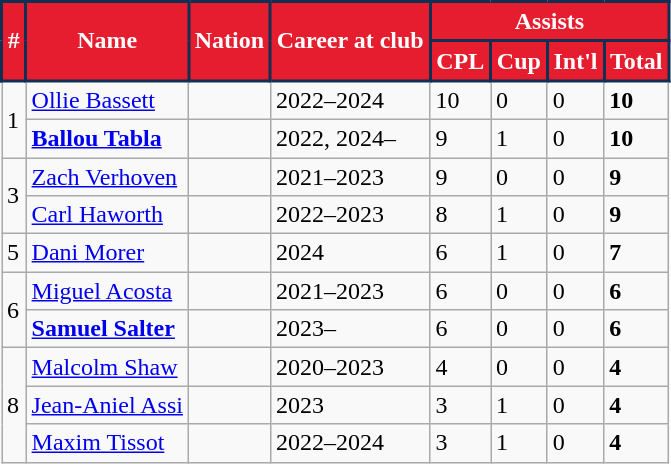<table class="wikitable">
<tr>
<th rowspan="2" style="background:#E61D2E; color:#fff; border:2px solid #102F52;">#</th>
<th rowspan="2" style="background:#E61D2E; color:#fff; border:2px solid #102F52;">Name</th>
<th rowspan="2" style="background:#E61D2E; color:#fff; border:2px solid #102F52;">Nation</th>
<th rowspan="2" style="background:#E61D2E; color:#fff; border:2px solid #102F52;">Career at club</th>
<th colspan="4" style="background:#E61D2E; color:#fff; border:2px solid #102F52;">Assists</th>
</tr>
<tr>
<th style="background:#E61D2E; color:#fff; border:2px solid #102F52;">CPL</th>
<th style="background:#E61D2E; color:#fff; border:2px solid #102F52;">Cup</th>
<th style="background:#E61D2E; color:#fff; border:2px solid #102F52;">Int'l</th>
<th style="background:#E61D2E; color:#fff; border:2px solid #102F52;">Total</th>
</tr>
<tr>
<td rowspan=2>1</td>
<td><a href='#'>Ollie Bassett</a></td>
<td></td>
<td>2022–2024</td>
<td>10</td>
<td>0</td>
<td>0</td>
<td><strong>10</strong></td>
</tr>
<tr>
<td><strong><a href='#'>Ballou Tabla</a></strong></td>
<td></td>
<td>2022, 2024–</td>
<td>9</td>
<td>1</td>
<td>0</td>
<td><strong>10</strong></td>
</tr>
<tr>
<td rowspan=2>3</td>
<td><a href='#'>Zach Verhoven</a></td>
<td></td>
<td>2021–2023</td>
<td>9</td>
<td>0</td>
<td>0</td>
<td><strong>9</strong></td>
</tr>
<tr>
<td><a href='#'>Carl Haworth</a></td>
<td></td>
<td>2022–2023</td>
<td>8</td>
<td>1</td>
<td>0</td>
<td><strong>9</strong></td>
</tr>
<tr>
<td>5</td>
<td><a href='#'>Dani Morer</a></td>
<td></td>
<td>2024</td>
<td>6</td>
<td>1</td>
<td>0</td>
<td><strong>7</strong></td>
</tr>
<tr>
<td rowspan=2>6</td>
<td><a href='#'>Miguel Acosta</a></td>
<td></td>
<td>2021–2023</td>
<td>6</td>
<td>0</td>
<td>0</td>
<td><strong>6</strong></td>
</tr>
<tr>
<td><strong><a href='#'>Samuel Salter</a></strong></td>
<td></td>
<td>2023–</td>
<td>6</td>
<td>0</td>
<td>0</td>
<td><strong>6</strong></td>
</tr>
<tr>
<td rowspan=6>8</td>
<td><a href='#'>Malcolm Shaw</a></td>
<td></td>
<td>2020–2023</td>
<td>4</td>
<td>0</td>
<td>0</td>
<td><strong>4</strong></td>
</tr>
<tr>
<td><a href='#'>Jean-Aniel Assi</a></td>
<td></td>
<td>2023</td>
<td>3</td>
<td>1</td>
<td>0</td>
<td><strong>4</strong></td>
</tr>
<tr>
<td><a href='#'>Maxim Tissot</a></td>
<td></td>
<td>2022–2024</td>
<td>3</td>
<td>1</td>
<td>0</td>
<td><strong>4</strong></td>
</tr>
</table>
